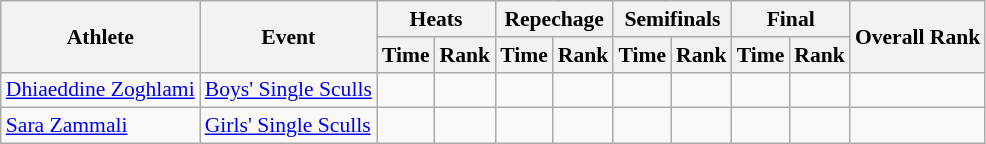<table class="wikitable" style="font-size:90%">
<tr>
<th rowspan="2">Athlete</th>
<th rowspan="2">Event</th>
<th colspan="2">Heats</th>
<th colspan="2">Repechage</th>
<th colspan="2">Semifinals</th>
<th colspan="2">Final</th>
<th rowspan="2">Overall Rank</th>
</tr>
<tr>
<th>Time</th>
<th>Rank</th>
<th>Time</th>
<th>Rank</th>
<th>Time</th>
<th>Rank</th>
<th>Time</th>
<th>Rank</th>
</tr>
<tr>
<td><a href='#'>Dhiaeddine Zoghlami</a></td>
<td><a href='#'>Boys' Single Sculls</a></td>
<td align=center></td>
<td align=center></td>
<td align=center></td>
<td align=center></td>
<td align=center></td>
<td align=center></td>
<td align=center></td>
<td align=center></td>
<td align=center></td>
</tr>
<tr>
<td><a href='#'>Sara Zammali</a></td>
<td><a href='#'>Girls' Single Sculls</a></td>
<td align=center></td>
<td align=center></td>
<td align=center></td>
<td align=center></td>
<td align=center></td>
<td align=center></td>
<td align=center></td>
<td align=center></td>
<td align=center></td>
</tr>
</table>
